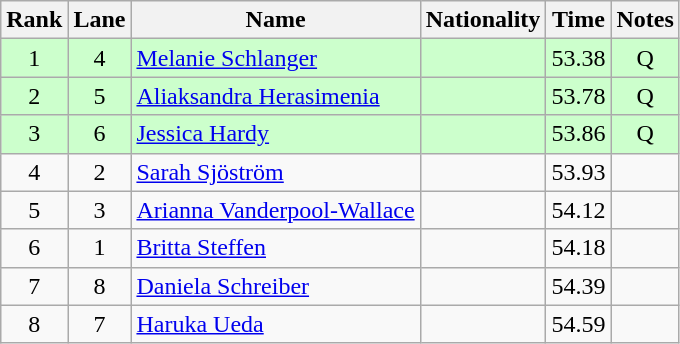<table class="wikitable sortable" style="text-align:center">
<tr>
<th>Rank</th>
<th>Lane</th>
<th>Name</th>
<th>Nationality</th>
<th>Time</th>
<th>Notes</th>
</tr>
<tr bgcolor=ccffcc>
<td>1</td>
<td>4</td>
<td align=left><a href='#'>Melanie Schlanger</a></td>
<td align=left></td>
<td>53.38</td>
<td>Q</td>
</tr>
<tr bgcolor=ccffcc>
<td>2</td>
<td>5</td>
<td align=left><a href='#'>Aliaksandra Herasimenia</a></td>
<td align=left></td>
<td>53.78</td>
<td>Q</td>
</tr>
<tr bgcolor=ccffcc>
<td>3</td>
<td>6</td>
<td align=left><a href='#'>Jessica Hardy</a></td>
<td align=left></td>
<td>53.86</td>
<td>Q</td>
</tr>
<tr>
<td>4</td>
<td>2</td>
<td align=left><a href='#'>Sarah Sjöström</a></td>
<td align=left></td>
<td>53.93</td>
<td></td>
</tr>
<tr>
<td>5</td>
<td>3</td>
<td align=left><a href='#'>Arianna Vanderpool-Wallace</a></td>
<td align=left></td>
<td>54.12</td>
<td></td>
</tr>
<tr>
<td>6</td>
<td>1</td>
<td align=left><a href='#'>Britta Steffen</a></td>
<td align=left></td>
<td>54.18</td>
<td></td>
</tr>
<tr>
<td>7</td>
<td>8</td>
<td align=left><a href='#'>Daniela Schreiber</a></td>
<td align=left></td>
<td>54.39</td>
<td></td>
</tr>
<tr>
<td>8</td>
<td>7</td>
<td align=left><a href='#'>Haruka Ueda</a></td>
<td align=left></td>
<td>54.59</td>
<td></td>
</tr>
</table>
